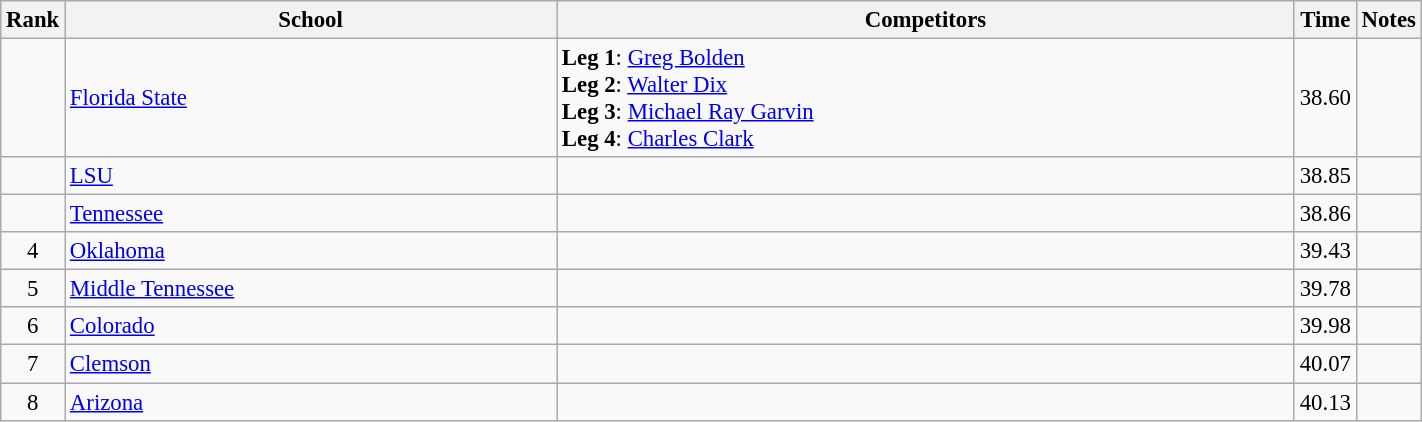<table class="wikitable sortable" width=75% style="text-align:center; font-size:95%">
<tr>
<th width=15>Rank</th>
<th>School</th>
<th>Competitors</th>
<th width=15>Time</th>
<th width=15>Notes</th>
</tr>
<tr>
<td></td>
<td align=left><a href='#'>Florida State</a></td>
<td align=left><strong>Leg 1</strong>: <a href='#'>Greg Bolden</a> <br> <strong>Leg 2</strong>: <a href='#'>Walter Dix</a><br> <strong>Leg 3</strong>: <a href='#'>Michael Ray Garvin</a><br> <strong>Leg 4</strong>: <a href='#'>Charles Clark</a></td>
<td>38.60</td>
<td></td>
</tr>
<tr>
<td></td>
<td align=left><a href='#'>LSU</a></td>
<td align=left></td>
<td>38.85</td>
<td></td>
</tr>
<tr>
<td></td>
<td align=left><a href='#'>Tennessee</a></td>
<td align=left></td>
<td>38.86</td>
<td></td>
</tr>
<tr>
<td>4</td>
<td align=left><a href='#'>Oklahoma</a></td>
<td align=left></td>
<td>39.43</td>
<td></td>
</tr>
<tr>
<td>5</td>
<td align=left><a href='#'>Middle Tennessee</a></td>
<td align=left></td>
<td>39.78</td>
<td></td>
</tr>
<tr>
<td>6</td>
<td align=left><a href='#'>Colorado</a></td>
<td align=left></td>
<td>39.98</td>
<td></td>
</tr>
<tr>
<td>7</td>
<td align=left><a href='#'>Clemson</a></td>
<td align=left></td>
<td>40.07</td>
<td></td>
</tr>
<tr>
<td>8</td>
<td align=left><a href='#'>Arizona</a></td>
<td align=left></td>
<td>40.13</td>
<td></td>
</tr>
</table>
